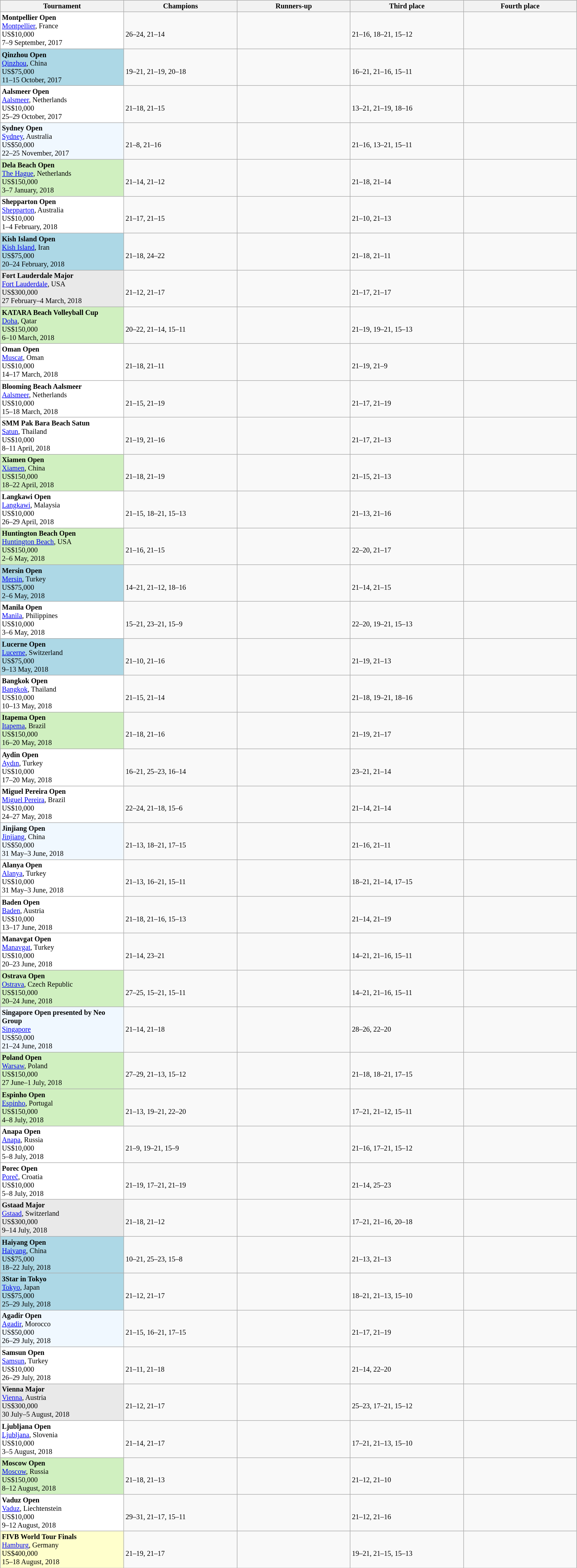<table class=wikitable style=font-size:85%>
<tr>
<th width=230>Tournament</th>
<th width=210>Champions</th>
<th width=210>Runners-up</th>
<th width=210>Third place</th>
<th width=210>Fourth place</th>
</tr>
<tr valign=top>
<td style="background:#ffffff;"><strong>Montpellier Open</strong><br><a href='#'>Montpellier</a>, France<br>US$10,000<br>7–9 September, 2017</td>
<td><br><br>26–24, 21–14</td>
<td><br></td>
<td><br><br>21–16, 18–21, 15–12</td>
<td><br></td>
</tr>
<tr valign=top>
<td style="background:lightblue;"><strong>Qinzhou Open</strong><br><a href='#'>Qinzhou</a>, China<br>US$75,000<br>11–15 October, 2017</td>
<td><br><br>19–21, 21–19, 20–18</td>
<td><br></td>
<td><br><br>16–21, 21–16, 15–11</td>
<td><br></td>
</tr>
<tr valign=top>
<td style="background:#ffffff;"><strong>Aalsmeer Open</strong><br><a href='#'>Aalsmeer</a>, Netherlands<br>US$10,000<br>25–29 October, 2017</td>
<td><br><br>21–18, 21–15</td>
<td><br></td>
<td><br><br>13–21, 21–19, 18–16</td>
<td><br></td>
</tr>
<tr valign=top>
<td style="background:#f0f8ff;"><strong>Sydney Open</strong><br><a href='#'>Sydney</a>, Australia<br>US$50,000<br>22–25 November, 2017</td>
<td><br><br>21–8, 21–16</td>
<td><br></td>
<td><br><br>21–16, 13–21, 15–11</td>
<td><br></td>
</tr>
<tr valign=top>
<td style="background:#d0f0c0;"><strong>Dela Beach Open</strong><br><a href='#'>The Hague</a>, Netherlands<br>US$150,000<br>3–7 January, 2018</td>
<td><br><br>21–14, 21–12</td>
<td><br></td>
<td><br><br>21–18, 21–14</td>
<td><br></td>
</tr>
<tr valign=top>
<td style="background:#ffffff;"><strong>Shepparton Open</strong><br><a href='#'>Shepparton</a>, Australia<br>US$10,000<br>1–4 February, 2018</td>
<td><br><br>21–17, 21–15</td>
<td><br></td>
<td><br><br>21–10, 21–13</td>
<td><br></td>
</tr>
<tr valign=top>
<td style="background:lightblue;"><strong>Kish Island Open</strong><br><a href='#'>Kish Island</a>, Iran<br>US$75,000<br>20–24 February, 2018</td>
<td><br><br>21–18, 24–22</td>
<td><br></td>
<td><br><br>21–18, 21–11</td>
<td><br></td>
</tr>
<tr valign=top>
<td style="background:#E9E9E9;"><strong>Fort Lauderdale Major</strong><br><a href='#'>Fort Lauderdale</a>, USA<br>US$300,000<br>27 February–4 March, 2018</td>
<td><br><br>21–12, 21–17</td>
<td><br></td>
<td><br><br>21–17, 21–17</td>
<td><br></td>
</tr>
<tr valign=top>
<td style="background:#d0f0c0;"><strong>KATARA Beach Volleyball Cup</strong><br><a href='#'>Doha</a>, Qatar<br>US$150,000<br>6–10 March, 2018</td>
<td><br><br>20–22, 21–14, 15–11</td>
<td><br></td>
<td><br><br>21–19, 19–21, 15–13</td>
<td><br></td>
</tr>
<tr valign=top>
<td style="background:#ffffff;"><strong>Oman Open</strong><br><a href='#'>Muscat</a>, Oman<br>US$10,000<br>14–17 March, 2018</td>
<td><br><br>21–18, 21–11</td>
<td><br></td>
<td><br><br>21–19, 21–9</td>
<td><br></td>
</tr>
<tr valign=top>
<td style="background:#ffffff;"><strong>Blooming Beach Aalsmeer</strong><br><a href='#'>Aalsmeer</a>, Netherlands<br>US$10,000<br>15–18 March, 2018</td>
<td><br><br>21–15, 21–19</td>
<td><br></td>
<td><br><br>21–17, 21–19</td>
<td><br></td>
</tr>
<tr valign=top>
<td style="background:#ffffff;"><strong>SMM Pak Bara Beach Satun</strong><br><a href='#'>Satun</a>, Thailand<br>US$10,000<br>8–11 April, 2018</td>
<td><br><br>21–19, 21–16</td>
<td><br></td>
<td><br><br>21–17, 21–13</td>
<td><br></td>
</tr>
<tr valign=top>
<td style="background:#d0f0c0;"><strong>Xiamen Open</strong><br><a href='#'>Xiamen</a>, China<br>US$150,000<br>18–22 April, 2018</td>
<td><br><br>21–18, 21–19</td>
<td><br></td>
<td><br><br>21–15, 21–13</td>
<td><br></td>
</tr>
<tr valign=top>
<td style="background:#ffffff;"><strong>Langkawi Open</strong><br><a href='#'>Langkawi</a>, Malaysia<br>US$10,000<br>26–29 April, 2018</td>
<td><br><br>21–15, 18–21, 15–13</td>
<td><br></td>
<td><br><br>21–13, 21–16</td>
<td><br></td>
</tr>
<tr valign=top>
<td style="background:#d0f0c0;"><strong>Huntington Beach Open</strong><br><a href='#'>Huntington Beach</a>, USA<br>US$150,000<br>2–6 May, 2018</td>
<td><br><br>21–16, 21–15</td>
<td><br></td>
<td><br><br>22–20, 21–17</td>
<td><br></td>
</tr>
<tr valign=top>
<td style="background:lightblue;"><strong>Mersin Open</strong><br><a href='#'>Mersin</a>, Turkey<br>US$75,000<br>2–6 May, 2018</td>
<td><br><br>14–21, 21–12, 18–16</td>
<td><br></td>
<td><br><br>21–14, 21–15</td>
<td><br></td>
</tr>
<tr valign=top>
<td style="background:#ffffff;"><strong>Manila Open</strong><br><a href='#'>Manila</a>, Philippines<br>US$10,000<br>3–6 May, 2018</td>
<td><br><br>15–21, 23–21, 15–9</td>
<td><br></td>
<td><br><br>22–20, 19–21, 15–13</td>
<td><br></td>
</tr>
<tr valign=top>
<td style="background:lightblue;"><strong>Lucerne Open</strong><br><a href='#'>Lucerne</a>, Switzerland<br>US$75,000<br>9–13 May, 2018</td>
<td><br><br>21–10, 21–16</td>
<td><br></td>
<td><br><br>21–19, 21–13</td>
<td><br></td>
</tr>
<tr valign=top>
<td style="background:#ffffff;"><strong>Bangkok Open</strong><br><a href='#'>Bangkok</a>, Thailand<br>US$10,000<br>10–13 May, 2018</td>
<td><br><br>21–15, 21–14</td>
<td><br></td>
<td><br><br>21–18, 19–21, 18–16</td>
<td><br></td>
</tr>
<tr valign=top>
<td style="background:#d0f0c0;"><strong>Itapema Open</strong><br><a href='#'>Itapema</a>, Brazil<br>US$150,000<br>16–20 May, 2018</td>
<td><br><br>21–18, 21–16</td>
<td><br></td>
<td><br><br>21–19, 21–17</td>
<td><br></td>
</tr>
<tr valign=top>
<td style="background:#ffffff;"><strong>Aydin Open</strong><br><a href='#'>Aydın</a>, Turkey<br>US$10,000<br>17–20 May, 2018</td>
<td><br><br>16–21, 25–23, 16–14</td>
<td><br></td>
<td><br><br>23–21, 21–14</td>
<td><br></td>
</tr>
<tr valign=top>
<td style="background:#ffffff;"><strong>Miguel Pereira Open</strong><br><a href='#'>Miguel Pereira</a>, Brazil<br>US$10,000<br>24–27 May, 2018</td>
<td><br><br>22–24, 21–18, 15–6</td>
<td><br></td>
<td><br><br>21–14, 21–14</td>
<td><br></td>
</tr>
<tr valign=top>
<td style="background:#f0f8ff;"><strong>Jinjiang Open</strong><br><a href='#'>Jinjiang</a>, China<br>US$50,000<br>31 May–3 June, 2018</td>
<td><br><br>21–13, 18–21, 17–15</td>
<td><br></td>
<td><br><br>21–16, 21–11</td>
<td><br></td>
</tr>
<tr valign=top>
<td style="background:#ffffff;"><strong>Alanya Open</strong><br><a href='#'>Alanya</a>, Turkey<br>US$10,000<br>31 May–3 June, 2018</td>
<td><br><br>21–13, 16–21, 15–11</td>
<td><br></td>
<td><br><br>18–21, 21–14, 17–15</td>
<td><br></td>
</tr>
<tr valign=top>
<td style="background:#ffffff;"><strong>Baden Open</strong><br><a href='#'>Baden</a>, Austria<br>US$10,000<br>13–17 June, 2018</td>
<td><br><br>21–18, 21–16, 15–13</td>
<td><br></td>
<td><br><br>21–14, 21–19</td>
<td><br></td>
</tr>
<tr valign=top>
<td style="background:#ffffff;"><strong>Manavgat Open</strong><br><a href='#'>Manavgat</a>, Turkey<br>US$10,000<br>20–23 June, 2018</td>
<td><br><br>21–14, 23–21</td>
<td><br></td>
<td><br><br>14–21, 21–16, 15–11</td>
<td><br></td>
</tr>
<tr valign=top>
<td style="background:#d0f0c0;"><strong>Ostrava Open</strong><br><a href='#'>Ostrava</a>, Czech Republic<br>US$150,000<br>20–24 June, 2018</td>
<td><br><br>27–25, 15–21, 15–11</td>
<td><br></td>
<td><br><br>14–21, 21–16, 15–11</td>
<td><br></td>
</tr>
<tr valign=top>
<td style="background:#f0f8ff;"><strong>Singapore Open presented by Neo Group</strong><br><a href='#'>Singapore</a><br>US$50,000<br>21–24 June, 2018</td>
<td><br><br>21–14, 21–18</td>
<td><br></td>
<td><br><br>28–26, 22–20</td>
<td><br></td>
</tr>
<tr valign=top>
<td style="background:#d0f0c0;"><strong>Poland Open</strong><br><a href='#'>Warsaw</a>, Poland<br>US$150,000<br>27 June–1 July, 2018</td>
<td><br><br>27–29, 21–13, 15–12</td>
<td><br></td>
<td><br><br>21–18, 18–21, 17–15</td>
<td><br></td>
</tr>
<tr valign=top>
<td style="background:#d0f0c0;"><strong>Espinho Open</strong><br><a href='#'>Espinho</a>, Portugal<br>US$150,000<br>4–8 July, 2018</td>
<td><br><br>21–13, 19–21, 22–20</td>
<td><br></td>
<td><br><br>17–21, 21–12, 15–11</td>
<td><br></td>
</tr>
<tr valign=top>
<td style="background:#ffffff;"><strong>Anapa Open</strong><br><a href='#'>Anapa</a>, Russia<br>US$10,000<br>5–8 July, 2018</td>
<td><br><br>21–9, 19–21, 15–9</td>
<td><br></td>
<td><br><br>21–16, 17–21, 15–12</td>
<td><br></td>
</tr>
<tr valign=top>
<td style="background:#ffffff;"><strong>Porec Open</strong><br><a href='#'>Poreč</a>, Croatia<br>US$10,000<br>5–8 July, 2018</td>
<td><br><br>21–19, 17–21, 21–19</td>
<td><br></td>
<td><br><br>21–14, 25–23</td>
<td><br></td>
</tr>
<tr valign=top>
<td style="background:#E9E9E9;"><strong>Gstaad Major</strong><br><a href='#'>Gstaad</a>, Switzerland<br>US$300,000<br>9–14 July, 2018</td>
<td><br><br>21–18, 21–12</td>
<td><br></td>
<td><br><br>17–21, 21–16, 20–18</td>
<td><br></td>
</tr>
<tr valign=top>
<td style="background:lightblue;"><strong>Haiyang Open</strong><br><a href='#'>Haiyang</a>, China<br>US$75,000<br>18–22 July, 2018</td>
<td><br><br>10–21, 25–23, 15–8</td>
<td><br></td>
<td><br><br>21–13, 21–13</td>
<td><br></td>
</tr>
<tr valign=top>
<td style="background:lightblue;"><strong>3Star in Tokyo</strong><br><a href='#'>Tokyo</a>, Japan<br>US$75,000<br>25–29 July, 2018</td>
<td><br><br>21–12, 21–17</td>
<td><br></td>
<td><br><br>18–21, 21–13, 15–10</td>
<td><br></td>
</tr>
<tr valign=top>
<td style="background:#f0f8ff;"><strong>Agadir Open</strong><br><a href='#'>Agadir</a>, Morocco<br>US$50,000<br>26–29 July, 2018</td>
<td><br><br>21–15, 16–21, 17–15</td>
<td><br></td>
<td><br><br>21–17, 21–19</td>
<td><br></td>
</tr>
<tr valign=top>
<td style="background:#ffffff;"><strong>Samsun Open</strong><br><a href='#'>Samsun</a>, Turkey<br>US$10,000<br>26–29 July, 2018</td>
<td><br><br>21–11, 21–18</td>
<td><br></td>
<td><br><br>21–14, 22–20</td>
<td><br></td>
</tr>
<tr valign=top>
<td style="background:#E9E9E9;"><strong>Vienna Major</strong><br><a href='#'>Vienna</a>, Austria<br>US$300,000<br>30 July–5 August, 2018</td>
<td><br><br>21–12, 21–17</td>
<td><br></td>
<td><br><br>25–23, 17–21, 15–12</td>
<td><br></td>
</tr>
<tr valign=top>
<td style="background:#ffffff;"><strong>Ljubljana Open</strong><br><a href='#'>Ljubljana</a>, Slovenia<br>US$10,000<br>3–5 August, 2018</td>
<td><br><br>21–14, 21–17</td>
<td><br></td>
<td><br><br>17–21, 21–13, 15–10</td>
<td><br></td>
</tr>
<tr valign=top>
<td style="background:#d0f0c0;"><strong>Moscow Open</strong><br><a href='#'>Moscow</a>, Russia<br>US$150,000<br>8–12 August, 2018</td>
<td><br><br>21–18, 21–13</td>
<td><br></td>
<td><br><br>21–12, 21–10</td>
<td><br></td>
</tr>
<tr valign=top>
<td style="background:#ffffff;"><strong>Vaduz Open</strong><br><a href='#'>Vaduz</a>, Liechtenstein<br>US$10,000<br>9–12 August, 2018</td>
<td><br><br>29–31, 21–17, 15–11</td>
<td><br></td>
<td><br><br>21–12, 21–16</td>
<td><br></td>
</tr>
<tr valign=top>
<td style="background:#ffffcc;"><strong>FIVB World Tour Finals</strong><br><a href='#'>Hamburg</a>, Germany<br>US$400,000<br>15–18 August, 2018</td>
<td><br><br>21–19, 21–17</td>
<td><br></td>
<td><br><br>19–21, 21–15, 15–13</td>
<td><br></td>
</tr>
</table>
